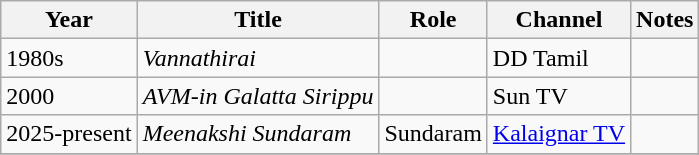<table class="wikitable sortable">
<tr>
<th>Year</th>
<th>Title</th>
<th>Role</th>
<th>Channel</th>
<th class=unsortable>Notes</th>
</tr>
<tr>
<td>1980s</td>
<td><em>Vannathirai</em></td>
<td></td>
<td>DD Tamil</td>
<td></td>
</tr>
<tr>
<td>2000</td>
<td><em>AVM-in Galatta Sirippu</em></td>
<td></td>
<td>Sun TV</td>
<td></td>
</tr>
<tr>
<td>2025-present</td>
<td><em>Meenakshi Sundaram</td>
<td>Sundaram</td>
<td><a href='#'>Kalaignar TV</a></td>
<td></td>
</tr>
<tr>
</tr>
</table>
